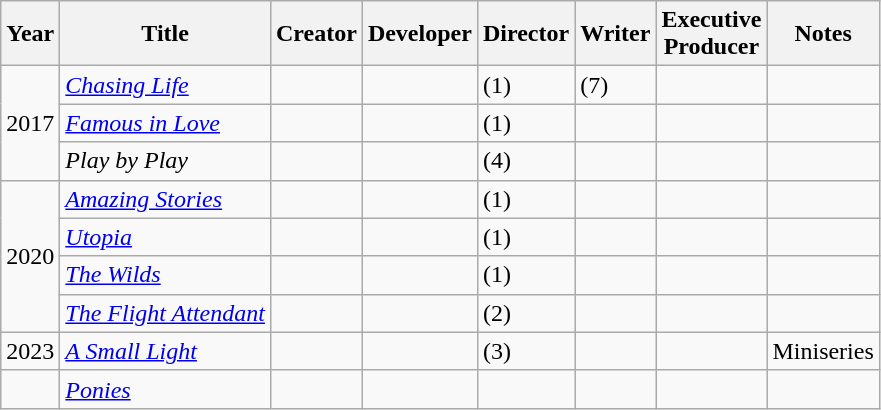<table class="wikitable">
<tr>
<th>Year</th>
<th>Title</th>
<th>Creator</th>
<th>Developer</th>
<th>Director</th>
<th>Writer</th>
<th>Executive<br>Producer</th>
<th>Notes</th>
</tr>
<tr>
<td rowspan=3>2017</td>
<td><em><a href='#'>Chasing Life</a></em></td>
<td></td>
<td></td>
<td> (1)</td>
<td> (7)</td>
<td></td>
<td></td>
</tr>
<tr>
<td><em><a href='#'>Famous in Love</a></em></td>
<td></td>
<td></td>
<td> (1)</td>
<td></td>
<td></td>
<td></td>
</tr>
<tr>
<td><em>Play by Play</em></td>
<td></td>
<td></td>
<td> (4)</td>
<td></td>
<td></td>
<td></td>
</tr>
<tr>
<td rowspan=4>2020</td>
<td><em><a href='#'>Amazing Stories</a></em></td>
<td></td>
<td></td>
<td> (1)</td>
<td></td>
<td></td>
<td></td>
</tr>
<tr>
<td><em><a href='#'>Utopia</a></em></td>
<td></td>
<td></td>
<td> (1)</td>
<td></td>
<td></td>
</tr>
<tr>
<td><em><a href='#'>The Wilds</a></em></td>
<td></td>
<td></td>
<td> (1)</td>
<td></td>
<td></td>
<td></td>
</tr>
<tr>
<td><em><a href='#'>The Flight Attendant</a></em></td>
<td></td>
<td></td>
<td> (2)</td>
<td></td>
<td></td>
<td></td>
</tr>
<tr>
<td>2023</td>
<td><em><a href='#'>A Small Light</a></em></td>
<td></td>
<td></td>
<td> (3)</td>
<td></td>
<td></td>
<td>Miniseries</td>
</tr>
<tr>
<td></td>
<td><em><a href='#'>Ponies</a></em></td>
<td></td>
<td></td>
<td></td>
<td></td>
<td></td>
<td></td>
</tr>
</table>
